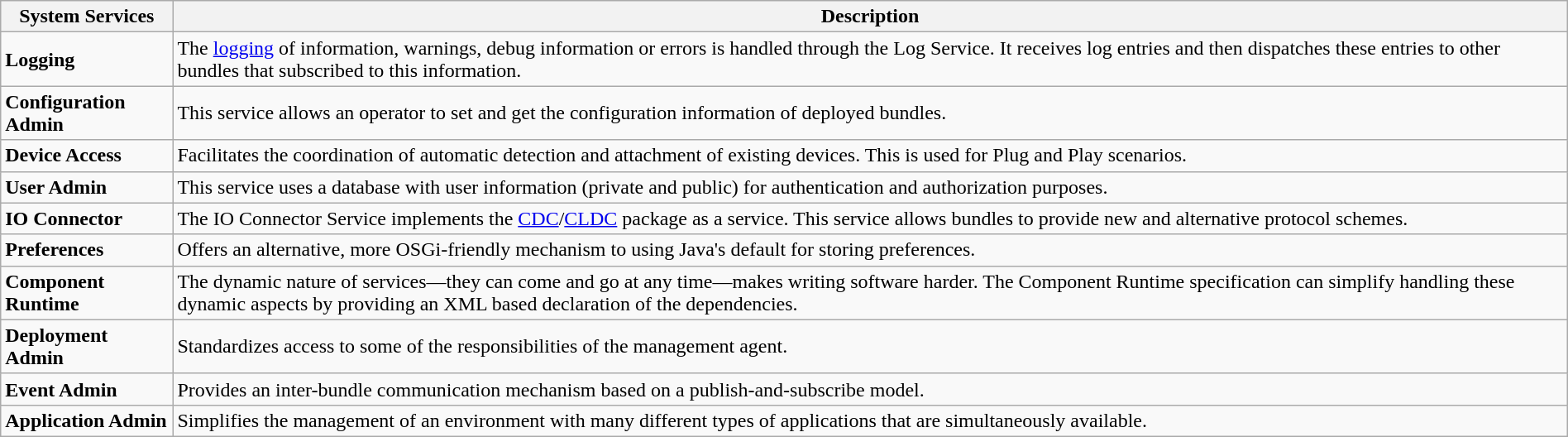<table class="wikitable" width = "100%">
<tr>
<th>System Services</th>
<th>Description</th>
</tr>
<tr dsafassafasfas>
<td><strong>Logging</strong></td>
<td>The <a href='#'>logging</a> of information, warnings, debug information or errors is handled through the Log Service. It receives log entries and then dispatches these entries to other bundles that subscribed to this information.</td>
</tr>
<tr>
<td><strong>Configuration Admin</strong></td>
<td>This service allows an operator to set and get the configuration information of deployed bundles.</td>
</tr>
<tr>
<td><strong>Device Access</strong></td>
<td>Facilitates the coordination of automatic detection and attachment of existing devices. This is used for Plug and Play scenarios.</td>
</tr>
<tr>
<td><strong>User Admin</strong></td>
<td>This service uses a database with user information (private and public) for authentication and authorization purposes.</td>
</tr>
<tr>
<td><strong>IO Connector</strong></td>
<td>The IO Connector Service implements the <a href='#'>CDC</a>/<a href='#'>CLDC</a> <code></code> package as a service. This service allows bundles to provide new and alternative protocol schemes.</td>
</tr>
<tr>
<td><strong>Preferences</strong></td>
<td>Offers an alternative, more OSGi-friendly mechanism to using Java's default  for storing preferences.</td>
</tr>
<tr>
<td><strong>Component Runtime</strong></td>
<td>The dynamic nature of services—they can come and go at any time—makes writing software harder. The Component Runtime specification can simplify handling these dynamic aspects by providing an XML based declaration of the dependencies.</td>
</tr>
<tr>
<td><strong>Deployment Admin</strong></td>
<td>Standardizes access to some of the responsibilities of the management agent.</td>
</tr>
<tr>
<td><strong>Event Admin</strong></td>
<td>Provides an inter-bundle communication mechanism based on a publish-and-subscribe model.</td>
</tr>
<tr>
<td><strong>Application Admin</strong></td>
<td>Simplifies the management of an environment with many different types of applications that are simultaneously available.</td>
</tr>
</table>
